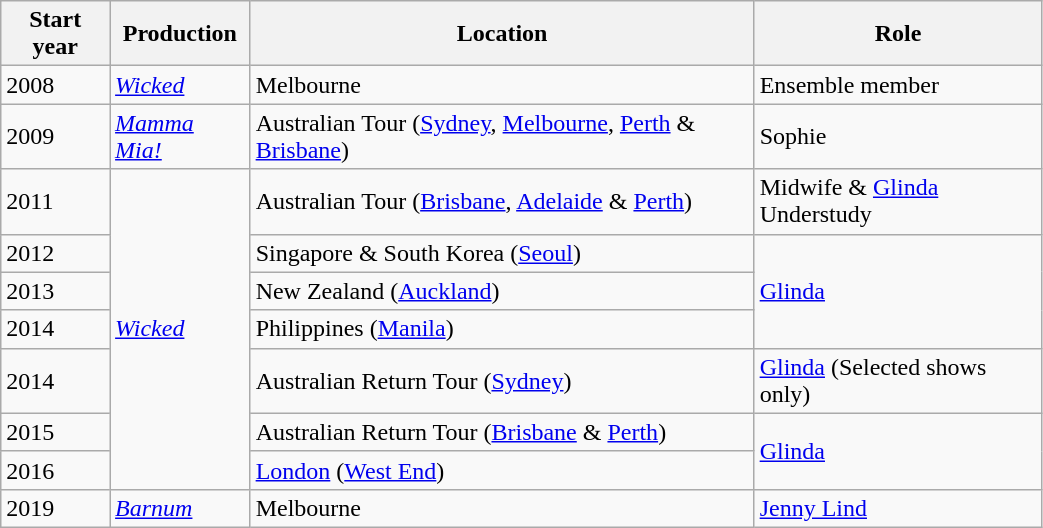<table class="wikitable sortable" width=55%>
<tr>
<th>Start year</th>
<th>Production</th>
<th>Location</th>
<th>Role</th>
</tr>
<tr>
<td>2008</td>
<td><em><a href='#'>Wicked</a></em></td>
<td>Melbourne</td>
<td>Ensemble member</td>
</tr>
<tr>
<td>2009</td>
<td><em><a href='#'>Mamma Mia!</a></em></td>
<td>Australian Tour (<a href='#'>Sydney</a>, <a href='#'>Melbourne</a>, <a href='#'>Perth</a> & <a href='#'>Brisbane</a>)</td>
<td>Sophie</td>
</tr>
<tr>
<td>2011</td>
<td rowspan="7"><em><a href='#'>Wicked</a></em></td>
<td>Australian Tour (<a href='#'>Brisbane</a>, <a href='#'>Adelaide</a> & <a href='#'>Perth</a>)</td>
<td>Midwife & <a href='#'>Glinda</a> Understudy</td>
</tr>
<tr>
<td>2012</td>
<td>Singapore & South Korea (<a href='#'>Seoul</a>)</td>
<td rowspan="3"><a href='#'>Glinda</a></td>
</tr>
<tr>
<td>2013</td>
<td>New Zealand (<a href='#'>Auckland</a>)</td>
</tr>
<tr>
<td>2014</td>
<td>Philippines (<a href='#'>Manila</a>)</td>
</tr>
<tr>
<td>2014</td>
<td>Australian Return Tour (<a href='#'>Sydney</a>)</td>
<td><a href='#'>Glinda</a> (Selected shows only)</td>
</tr>
<tr>
<td>2015</td>
<td>Australian Return Tour (<a href='#'>Brisbane</a> & <a href='#'>Perth</a>)</td>
<td rowspan="2"><a href='#'>Glinda</a></td>
</tr>
<tr>
<td>2016</td>
<td><a href='#'>London</a> (<a href='#'>West End</a>)</td>
</tr>
<tr>
<td>2019</td>
<td><em><a href='#'>Barnum</a></em></td>
<td>Melbourne</td>
<td><a href='#'>Jenny Lind</a></td>
</tr>
</table>
